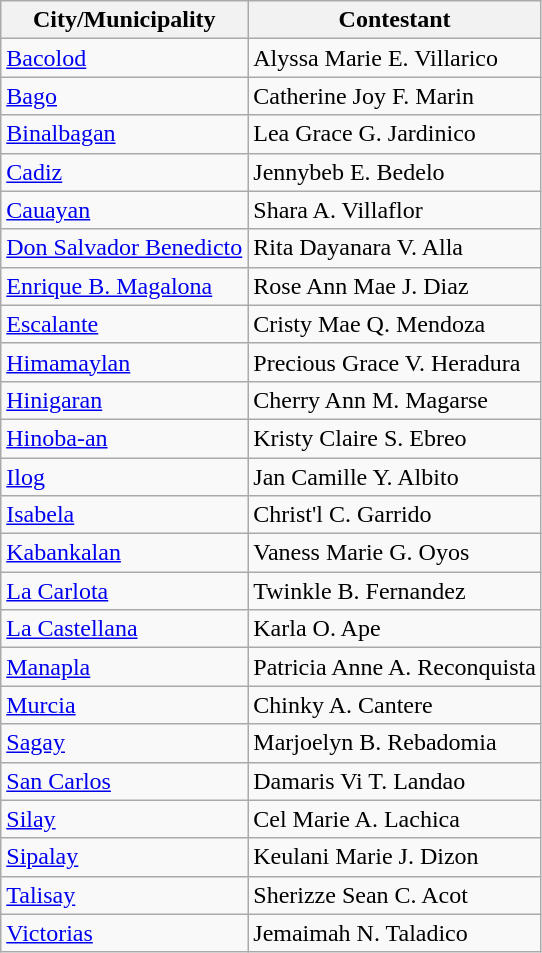<table class="wikitable">
<tr>
<th>City/Municipality</th>
<th>Contestant</th>
</tr>
<tr>
<td><a href='#'>Bacolod</a></td>
<td>Alyssa Marie E. Villarico</td>
</tr>
<tr>
<td><a href='#'>Bago</a></td>
<td>Catherine Joy F. Marin</td>
</tr>
<tr>
<td><a href='#'>Binalbagan</a></td>
<td>Lea Grace G. Jardinico</td>
</tr>
<tr>
<td><a href='#'>Cadiz</a></td>
<td>Jennybeb E. Bedelo</td>
</tr>
<tr>
<td><a href='#'>Cauayan</a></td>
<td>Shara A. Villaflor</td>
</tr>
<tr>
<td><a href='#'>Don Salvador Benedicto</a></td>
<td>Rita Dayanara V. Alla</td>
</tr>
<tr>
<td><a href='#'>Enrique B. Magalona</a></td>
<td>Rose Ann Mae J. Diaz</td>
</tr>
<tr>
<td><a href='#'>Escalante</a></td>
<td>Cristy Mae Q. Mendoza</td>
</tr>
<tr>
<td><a href='#'>Himamaylan</a></td>
<td>Precious Grace V. Heradura</td>
</tr>
<tr>
<td><a href='#'>Hinigaran</a></td>
<td>Cherry Ann M. Magarse</td>
</tr>
<tr>
<td><a href='#'>Hinoba-an</a></td>
<td>Kristy Claire S. Ebreo</td>
</tr>
<tr>
<td><a href='#'>Ilog</a></td>
<td>Jan Camille Y. Albito</td>
</tr>
<tr>
<td><a href='#'>Isabela</a></td>
<td>Christ'l C. Garrido</td>
</tr>
<tr>
<td><a href='#'>Kabankalan</a></td>
<td>Vaness Marie G. Oyos</td>
</tr>
<tr>
<td><a href='#'>La Carlota</a></td>
<td>Twinkle B. Fernandez</td>
</tr>
<tr>
<td><a href='#'>La Castellana</a></td>
<td>Karla O. Ape</td>
</tr>
<tr>
<td><a href='#'>Manapla</a></td>
<td>Patricia Anne A. Reconquista</td>
</tr>
<tr>
<td><a href='#'>Murcia</a></td>
<td>Chinky A. Cantere</td>
</tr>
<tr>
<td><a href='#'>Sagay</a></td>
<td>Marjoelyn B. Rebadomia</td>
</tr>
<tr>
<td><a href='#'>San Carlos</a></td>
<td>Damaris Vi T. Landao</td>
</tr>
<tr>
<td><a href='#'>Silay</a></td>
<td>Cel Marie A. Lachica</td>
</tr>
<tr>
<td><a href='#'>Sipalay</a></td>
<td>Keulani Marie J. Dizon</td>
</tr>
<tr>
<td><a href='#'>Talisay</a></td>
<td>Sherizze Sean C. Acot</td>
</tr>
<tr>
<td><a href='#'>Victorias</a></td>
<td>Jemaimah N. Taladico</td>
</tr>
</table>
